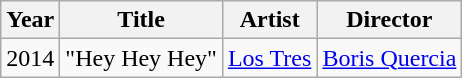<table class="wikitable plainrowheaders" style="text-align:center;" border="1">
<tr>
<th>Year</th>
<th>Title</th>
<th>Artist</th>
<th>Director</th>
</tr>
<tr>
<td>2014</td>
<td>"Hey Hey Hey"</td>
<td><a href='#'>Los Tres</a></td>
<td><a href='#'>Boris Quercia</a></td>
</tr>
</table>
